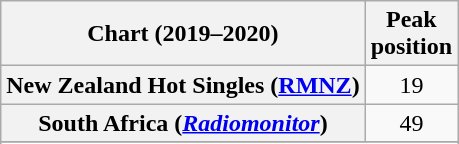<table class="wikitable sortable plainrowheaders" style="text-align:center">
<tr>
<th scope="col">Chart (2019–2020)</th>
<th scope="col">Peak<br>position</th>
</tr>
<tr>
<th scope="row">New Zealand Hot Singles (<a href='#'>RMNZ</a>)</th>
<td>19</td>
</tr>
<tr>
<th scope="row">South Africa (<em><a href='#'>Radiomonitor</a></em>)</th>
<td align="center">49</td>
</tr>
<tr>
</tr>
<tr>
</tr>
<tr>
</tr>
<tr>
</tr>
</table>
